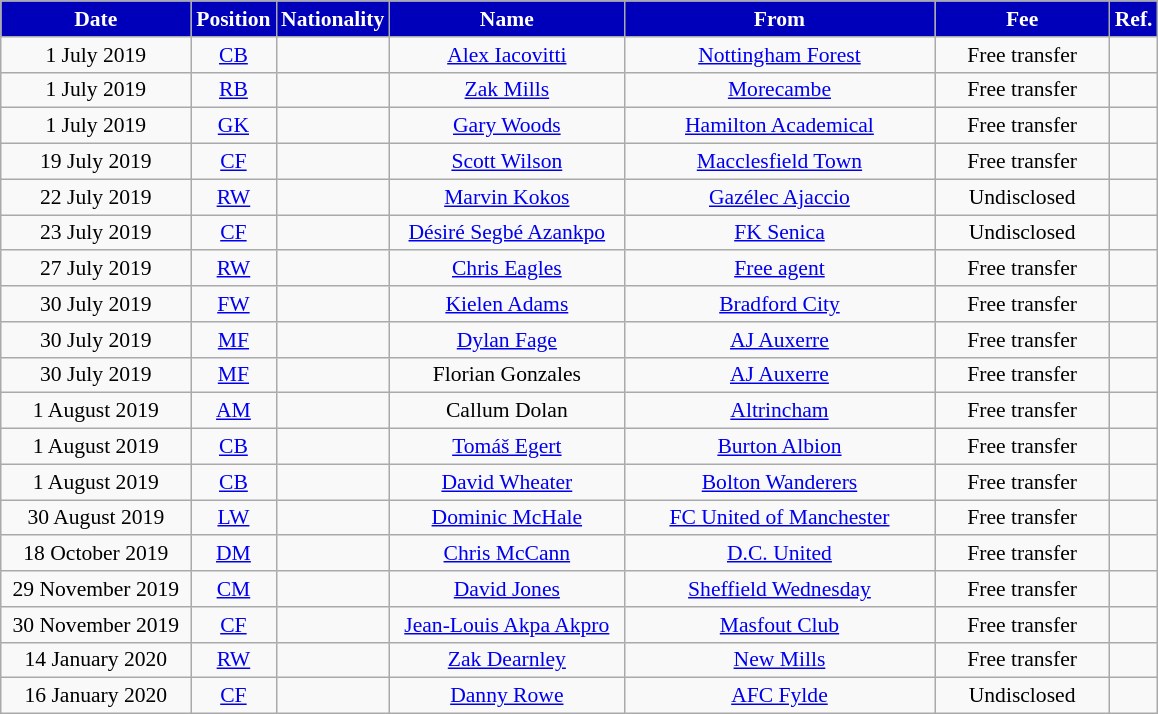<table class="wikitable"  style="text-align:center; font-size:90%; ">
<tr>
<th style="background:#0000BB; color:#FFFFFF; width:120px;">Date</th>
<th style="background:#0000BB; color:#FFFFFF; width:50px;">Position</th>
<th style="background:#0000BB; color:#FFFFFF; width:50px;">Nationality</th>
<th style="background:#0000BB; color:#FFFFFF; width:150px;">Name</th>
<th style="background:#0000BB; color:#FFFFFF; width:200px;">From</th>
<th style="background:#0000BB; color:#FFFFFF; width:110px;">Fee</th>
<th style="background:#0000BB; color:#FFFFFF; width:25px;">Ref.</th>
</tr>
<tr>
<td>1 July 2019</td>
<td><a href='#'>CB</a></td>
<td></td>
<td><a href='#'>Alex Iacovitti</a></td>
<td> <a href='#'>Nottingham Forest</a></td>
<td>Free transfer</td>
<td></td>
</tr>
<tr>
<td>1 July 2019</td>
<td><a href='#'>RB</a></td>
<td></td>
<td><a href='#'>Zak Mills</a></td>
<td> <a href='#'>Morecambe</a></td>
<td>Free transfer</td>
<td></td>
</tr>
<tr>
<td>1 July 2019</td>
<td><a href='#'>GK</a></td>
<td></td>
<td><a href='#'>Gary Woods</a></td>
<td> <a href='#'>Hamilton Academical</a></td>
<td>Free transfer</td>
<td></td>
</tr>
<tr>
<td>19 July 2019</td>
<td><a href='#'>CF</a></td>
<td></td>
<td><a href='#'>Scott Wilson</a></td>
<td> <a href='#'>Macclesfield Town</a></td>
<td>Free transfer</td>
<td></td>
</tr>
<tr>
<td>22 July 2019</td>
<td><a href='#'>RW</a></td>
<td></td>
<td><a href='#'>Marvin Kokos</a></td>
<td> <a href='#'>Gazélec Ajaccio</a></td>
<td>Undisclosed</td>
<td></td>
</tr>
<tr>
<td>23 July 2019</td>
<td><a href='#'>CF</a></td>
<td></td>
<td><a href='#'>Désiré Segbé Azankpo</a></td>
<td> <a href='#'>FK Senica</a></td>
<td>Undisclosed</td>
<td></td>
</tr>
<tr>
<td>27 July 2019</td>
<td><a href='#'>RW</a></td>
<td></td>
<td><a href='#'>Chris Eagles</a></td>
<td> <a href='#'>Free agent</a></td>
<td>Free transfer</td>
<td></td>
</tr>
<tr>
<td>30 July 2019</td>
<td><a href='#'>FW</a></td>
<td></td>
<td><a href='#'>Kielen Adams</a></td>
<td> <a href='#'>Bradford City</a></td>
<td>Free transfer</td>
<td></td>
</tr>
<tr>
<td>30 July 2019</td>
<td><a href='#'>MF</a></td>
<td></td>
<td><a href='#'>Dylan Fage</a></td>
<td> <a href='#'>AJ Auxerre</a></td>
<td>Free transfer</td>
<td></td>
</tr>
<tr>
<td>30 July 2019</td>
<td><a href='#'>MF</a></td>
<td></td>
<td>Florian Gonzales</td>
<td> <a href='#'>AJ Auxerre</a></td>
<td>Free transfer</td>
<td></td>
</tr>
<tr>
<td>1 August 2019</td>
<td><a href='#'>AM</a></td>
<td></td>
<td>Callum Dolan</td>
<td> <a href='#'>Altrincham</a></td>
<td>Free transfer</td>
<td></td>
</tr>
<tr>
<td>1 August 2019</td>
<td><a href='#'>CB</a></td>
<td></td>
<td><a href='#'>Tomáš Egert</a></td>
<td> <a href='#'>Burton Albion</a></td>
<td>Free transfer</td>
<td></td>
</tr>
<tr>
<td>1 August 2019</td>
<td><a href='#'>CB</a></td>
<td></td>
<td><a href='#'>David Wheater</a></td>
<td> <a href='#'>Bolton Wanderers</a></td>
<td>Free transfer</td>
<td></td>
</tr>
<tr>
<td>30 August 2019</td>
<td><a href='#'>LW</a></td>
<td></td>
<td><a href='#'>Dominic McHale</a></td>
<td> <a href='#'>FC United of Manchester</a></td>
<td>Free transfer</td>
<td></td>
</tr>
<tr>
<td>18 October 2019</td>
<td><a href='#'>DM</a></td>
<td></td>
<td><a href='#'>Chris McCann</a></td>
<td> <a href='#'>D.C. United</a></td>
<td>Free transfer</td>
<td></td>
</tr>
<tr>
<td>29 November 2019</td>
<td><a href='#'>CM</a></td>
<td></td>
<td><a href='#'>David Jones</a></td>
<td> <a href='#'>Sheffield Wednesday</a></td>
<td>Free transfer</td>
<td></td>
</tr>
<tr>
<td>30 November 2019</td>
<td><a href='#'>CF</a></td>
<td></td>
<td><a href='#'>Jean-Louis Akpa Akpro</a></td>
<td> <a href='#'>Masfout Club</a></td>
<td>Free transfer</td>
<td></td>
</tr>
<tr>
<td>14 January 2020</td>
<td><a href='#'>RW</a></td>
<td></td>
<td><a href='#'>Zak Dearnley</a></td>
<td> <a href='#'>New Mills</a></td>
<td>Free transfer</td>
<td></td>
</tr>
<tr>
<td>16 January 2020</td>
<td><a href='#'>CF</a></td>
<td></td>
<td><a href='#'>Danny Rowe</a></td>
<td> <a href='#'>AFC Fylde</a></td>
<td>Undisclosed</td>
<td></td>
</tr>
</table>
